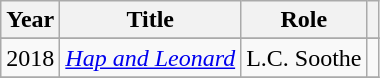<table class="wikitable sortable">
<tr>
<th>Year</th>
<th>Title</th>
<th>Role<br></th>
<th class="unsortable"></th>
</tr>
<tr>
</tr>
<tr>
<td>2018</td>
<td><em><a href='#'>Hap and Leonard</a></em></td>
<td>L.C. Soothe</td>
<td align="center"></td>
</tr>
<tr>
</tr>
</table>
